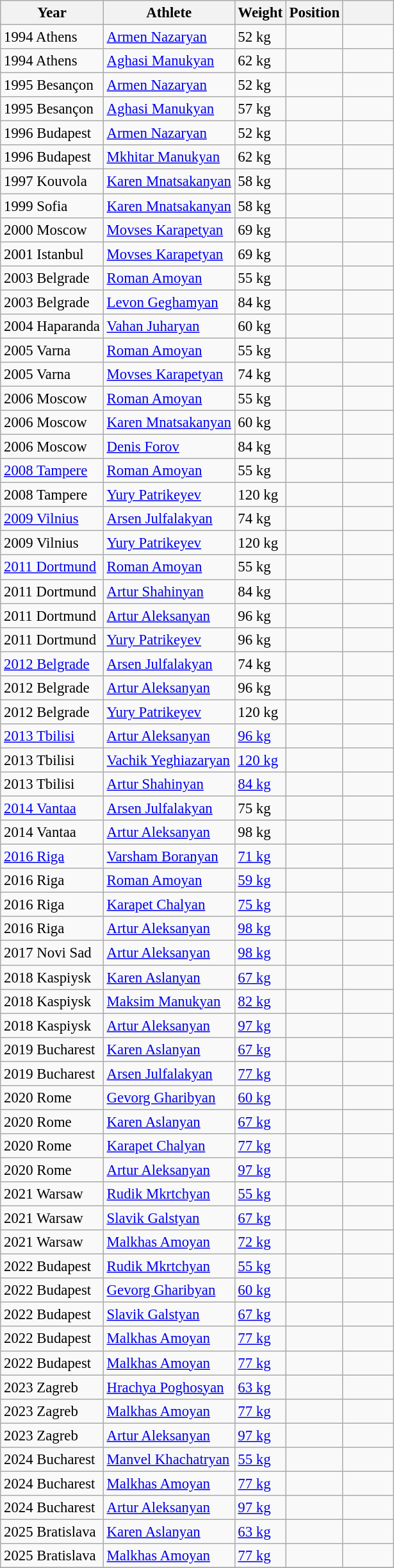<table class="wikitable sortable" style="font-size:95%;">
<tr>
<th>Year</th>
<th>Athlete</th>
<th>Weight</th>
<th>Position</th>
<th class="unsortable" style="width:3em"></th>
</tr>
<tr>
<td> 1994 Athens</td>
<td><a href='#'>Armen Nazaryan</a></td>
<td>52 kg</td>
<td></td>
<td></td>
</tr>
<tr>
<td> 1994 Athens</td>
<td><a href='#'>Aghasi Manukyan</a></td>
<td>62 kg</td>
<td></td>
<td></td>
</tr>
<tr>
<td> 1995 Besançon</td>
<td><a href='#'>Armen Nazaryan</a></td>
<td>52 kg</td>
<td></td>
<td></td>
</tr>
<tr>
<td> 1995 Besançon</td>
<td><a href='#'>Aghasi Manukyan</a></td>
<td>57 kg</td>
<td></td>
<td></td>
</tr>
<tr>
<td> 1996 Budapest</td>
<td><a href='#'>Armen Nazaryan</a></td>
<td>52 kg</td>
<td></td>
<td></td>
</tr>
<tr>
<td> 1996 Budapest</td>
<td><a href='#'>Mkhitar Manukyan</a></td>
<td>62 kg</td>
<td></td>
<td></td>
</tr>
<tr>
<td> 1997 Kouvola</td>
<td><a href='#'>Karen Mnatsakanyan</a></td>
<td>58 kg</td>
<td></td>
<td></td>
</tr>
<tr>
<td> 1999 Sofia</td>
<td><a href='#'>Karen Mnatsakanyan</a></td>
<td>58 kg</td>
<td></td>
<td></td>
</tr>
<tr>
<td> 2000 Moscow</td>
<td><a href='#'>Movses Karapetyan</a></td>
<td>69 kg</td>
<td></td>
<td></td>
</tr>
<tr>
<td> 2001 Istanbul</td>
<td><a href='#'>Movses Karapetyan</a></td>
<td>69 kg</td>
<td></td>
<td></td>
</tr>
<tr>
<td> 2003 Belgrade</td>
<td><a href='#'>Roman Amoyan</a></td>
<td>55 kg</td>
<td></td>
<td></td>
</tr>
<tr>
<td> 2003 Belgrade</td>
<td><a href='#'>Levon Geghamyan</a></td>
<td>84 kg</td>
<td></td>
<td></td>
</tr>
<tr>
<td> 2004 Haparanda</td>
<td><a href='#'>Vahan Juharyan</a></td>
<td>60 kg</td>
<td></td>
<td></td>
</tr>
<tr>
<td> 2005 Varna</td>
<td><a href='#'>Roman Amoyan</a></td>
<td>55 kg</td>
<td></td>
<td></td>
</tr>
<tr>
<td> 2005 Varna</td>
<td><a href='#'>Movses Karapetyan</a></td>
<td>74 kg</td>
<td></td>
<td></td>
</tr>
<tr>
<td> 2006 Moscow</td>
<td><a href='#'>Roman Amoyan</a></td>
<td>55 kg</td>
<td></td>
<td></td>
</tr>
<tr>
<td> 2006 Moscow</td>
<td><a href='#'>Karen Mnatsakanyan</a></td>
<td>60 kg</td>
<td></td>
<td></td>
</tr>
<tr>
<td> 2006 Moscow</td>
<td><a href='#'>Denis Forov</a></td>
<td>84 kg</td>
<td></td>
<td></td>
</tr>
<tr>
<td> <a href='#'>2008 Tampere</a></td>
<td><a href='#'>Roman Amoyan</a></td>
<td>55 kg</td>
<td></td>
<td></td>
</tr>
<tr>
<td> 2008 Tampere</td>
<td><a href='#'>Yury Patrikeyev</a></td>
<td>120 kg</td>
<td></td>
<td></td>
</tr>
<tr>
<td> <a href='#'>2009 Vilnius</a></td>
<td><a href='#'>Arsen Julfalakyan</a></td>
<td>74 kg</td>
<td></td>
<td></td>
</tr>
<tr>
<td> 2009 Vilnius</td>
<td><a href='#'>Yury Patrikeyev</a></td>
<td>120 kg</td>
<td></td>
<td></td>
</tr>
<tr>
<td> <a href='#'>2011 Dortmund</a></td>
<td><a href='#'>Roman Amoyan</a></td>
<td>55 kg</td>
<td></td>
<td></td>
</tr>
<tr>
<td> 2011 Dortmund</td>
<td><a href='#'>Artur Shahinyan</a></td>
<td>84 kg</td>
<td></td>
<td></td>
</tr>
<tr>
<td> 2011 Dortmund</td>
<td><a href='#'>Artur Aleksanyan</a></td>
<td>96 kg</td>
<td></td>
<td></td>
</tr>
<tr>
<td> 2011 Dortmund</td>
<td><a href='#'>Yury Patrikeyev</a></td>
<td>96 kg</td>
<td></td>
<td></td>
</tr>
<tr>
<td> <a href='#'>2012 Belgrade</a></td>
<td><a href='#'>Arsen Julfalakyan</a></td>
<td>74 kg</td>
<td></td>
<td></td>
</tr>
<tr>
<td> 2012 Belgrade</td>
<td><a href='#'>Artur Aleksanyan</a></td>
<td>96 kg</td>
<td></td>
<td></td>
</tr>
<tr>
<td> 2012 Belgrade</td>
<td><a href='#'>Yury Patrikeyev</a></td>
<td>120 kg</td>
<td></td>
<td></td>
</tr>
<tr>
<td> <a href='#'>2013 Tbilisi</a></td>
<td><a href='#'>Artur Aleksanyan</a></td>
<td><a href='#'>96 kg</a></td>
<td></td>
<td></td>
</tr>
<tr>
<td> 2013 Tbilisi</td>
<td><a href='#'>Vachik Yeghiazaryan</a></td>
<td><a href='#'>120 kg</a></td>
<td></td>
<td></td>
</tr>
<tr>
<td> 2013 Tbilisi</td>
<td><a href='#'>Artur Shahinyan</a></td>
<td><a href='#'>84 kg</a></td>
<td></td>
<td></td>
</tr>
<tr>
<td> <a href='#'>2014 Vantaa</a></td>
<td><a href='#'>Arsen Julfalakyan</a></td>
<td>75 kg</td>
<td></td>
<td></td>
</tr>
<tr>
<td> 2014 Vantaa</td>
<td><a href='#'>Artur Aleksanyan</a></td>
<td>98 kg</td>
<td></td>
<td></td>
</tr>
<tr>
<td> <a href='#'>2016 Riga</a></td>
<td><a href='#'>Varsham Boranyan</a></td>
<td><a href='#'>71 kg</a></td>
<td></td>
<td></td>
</tr>
<tr>
<td> 2016 Riga</td>
<td><a href='#'>Roman Amoyan</a></td>
<td><a href='#'>59 kg</a></td>
<td></td>
<td></td>
</tr>
<tr>
<td> 2016 Riga</td>
<td><a href='#'>Karapet Chalyan</a></td>
<td><a href='#'>75 kg</a></td>
<td></td>
<td></td>
</tr>
<tr>
<td> 2016 Riga</td>
<td><a href='#'>Artur Aleksanyan</a></td>
<td><a href='#'>98 kg</a></td>
<td></td>
<td></td>
</tr>
<tr>
<td> 2017 Novi Sad</td>
<td><a href='#'>Artur Aleksanyan</a></td>
<td><a href='#'>98 kg</a></td>
<td></td>
<td></td>
</tr>
<tr>
<td> 2018 Kaspiysk</td>
<td><a href='#'>Karen Aslanyan</a></td>
<td><a href='#'>67 kg</a></td>
<td></td>
<td></td>
</tr>
<tr>
<td> 2018 Kaspiysk</td>
<td><a href='#'>Maksim Manukyan</a></td>
<td><a href='#'>82 kg</a></td>
<td></td>
<td></td>
</tr>
<tr>
<td> 2018 Kaspiysk</td>
<td><a href='#'>Artur Aleksanyan</a></td>
<td><a href='#'>97 kg</a></td>
<td></td>
<td></td>
</tr>
<tr>
<td> 2019 Bucharest</td>
<td><a href='#'>Karen Aslanyan</a></td>
<td><a href='#'>67 kg</a></td>
<td></td>
<td></td>
</tr>
<tr>
<td> 2019 Bucharest</td>
<td><a href='#'>Arsen Julfalakyan</a></td>
<td><a href='#'>77 kg</a></td>
<td></td>
<td></td>
</tr>
<tr>
<td> 2020 Rome</td>
<td><a href='#'>Gevorg Gharibyan</a></td>
<td><a href='#'>60 kg</a></td>
<td></td>
<td></td>
</tr>
<tr>
<td> 2020 Rome</td>
<td><a href='#'>Karen Aslanyan</a></td>
<td><a href='#'>67 kg</a></td>
<td></td>
<td></td>
</tr>
<tr>
<td> 2020 Rome</td>
<td><a href='#'>Karapet Chalyan</a></td>
<td><a href='#'>77 kg</a></td>
<td></td>
<td></td>
</tr>
<tr>
<td> 2020 Rome</td>
<td><a href='#'>Artur Aleksanyan</a></td>
<td><a href='#'>97 kg</a></td>
<td></td>
<td></td>
</tr>
<tr>
<td> 2021 Warsaw</td>
<td><a href='#'>Rudik Mkrtchyan</a></td>
<td><a href='#'>55 kg</a></td>
<td></td>
<td></td>
</tr>
<tr>
<td> 2021 Warsaw</td>
<td><a href='#'>Slavik Galstyan</a></td>
<td><a href='#'>67 kg</a></td>
<td></td>
<td></td>
</tr>
<tr>
<td> 2021 Warsaw</td>
<td><a href='#'>Malkhas Amoyan</a></td>
<td><a href='#'>72 kg</a></td>
<td></td>
<td></td>
</tr>
<tr>
<td> 2022 Budapest</td>
<td><a href='#'>Rudik Mkrtchyan</a></td>
<td><a href='#'>55 kg</a></td>
<td></td>
<td></td>
</tr>
<tr>
<td> 2022 Budapest</td>
<td><a href='#'>Gevorg Gharibyan</a></td>
<td><a href='#'>60 kg</a></td>
<td></td>
<td></td>
</tr>
<tr>
<td> 2022 Budapest</td>
<td><a href='#'>Slavik Galstyan</a></td>
<td><a href='#'>67 kg</a></td>
<td></td>
<td></td>
</tr>
<tr>
<td> 2022 Budapest</td>
<td><a href='#'>Malkhas Amoyan</a></td>
<td><a href='#'>77 kg</a></td>
<td></td>
<td></td>
</tr>
<tr>
<td> 2022 Budapest</td>
<td><a href='#'>Malkhas Amoyan</a></td>
<td><a href='#'>77 kg</a></td>
<td></td>
<td></td>
</tr>
<tr>
<td> 2023 Zagreb</td>
<td><a href='#'>Hrachya Poghosyan</a></td>
<td><a href='#'>63 kg</a></td>
<td></td>
<td></td>
</tr>
<tr>
<td> 2023 Zagreb</td>
<td><a href='#'>Malkhas Amoyan</a></td>
<td><a href='#'>77 kg</a></td>
<td></td>
<td></td>
</tr>
<tr>
<td> 2023 Zagreb</td>
<td><a href='#'>Artur Aleksanyan</a></td>
<td><a href='#'>97 kg</a></td>
<td></td>
<td></td>
</tr>
<tr>
<td> 2024 Bucharest</td>
<td><a href='#'>Manvel Khachatryan</a></td>
<td><a href='#'>55 kg</a></td>
<td></td>
<td></td>
</tr>
<tr>
<td> 2024 Bucharest</td>
<td><a href='#'>Malkhas Amoyan</a></td>
<td><a href='#'>77 kg</a></td>
<td></td>
<td></td>
</tr>
<tr>
<td> 2024 Bucharest</td>
<td><a href='#'>Artur Aleksanyan</a></td>
<td><a href='#'>97 kg</a></td>
<td></td>
<td></td>
</tr>
<tr>
<td> 2025 Bratislava</td>
<td><a href='#'>Karen Aslanyan</a></td>
<td><a href='#'>63 kg</a></td>
<td></td>
<td></td>
</tr>
<tr>
<td> 2025 Bratislava</td>
<td><a href='#'>Malkhas Amoyan</a></td>
<td><a href='#'>77 kg</a></td>
<td></td>
<td></td>
</tr>
<tr>
</tr>
</table>
